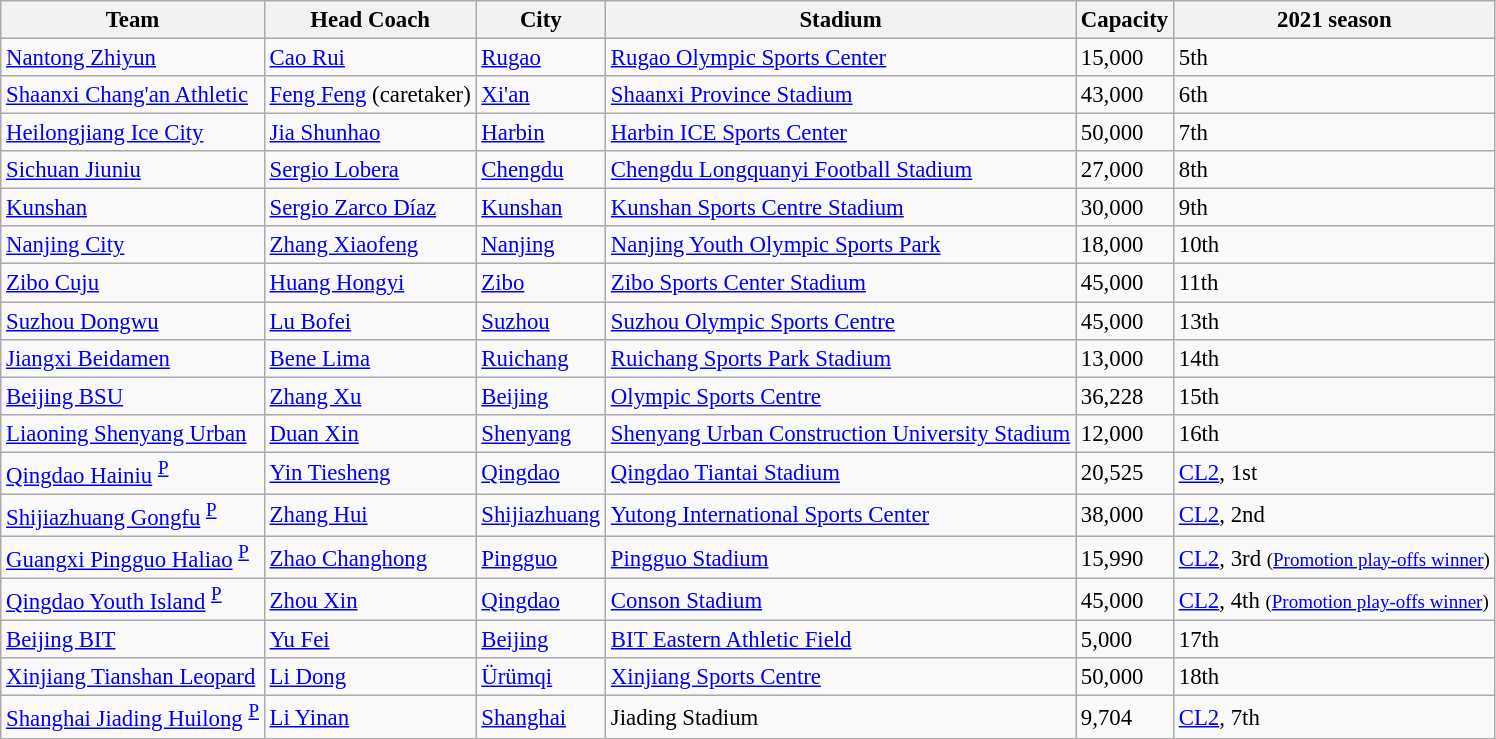<table class="wikitable sortable" style="font-size:95%">
<tr>
<th>Team</th>
<th>Head Coach</th>
<th>City</th>
<th>Stadium</th>
<th>Capacity</th>
<th>2021 season</th>
</tr>
<tr>
<td><a href='#'>Nantong Zhiyun</a></td>
<td> <a href='#'>Cao Rui</a></td>
<td><a href='#'>Rugao</a></td>
<td><a href='#'>Rugao Olympic Sports Center</a></td>
<td>15,000</td>
<td data-sort-value="1">5th</td>
</tr>
<tr>
<td><a href='#'>Shaanxi Chang'an Athletic</a></td>
<td> <a href='#'>Feng Feng</a> (caretaker)</td>
<td><a href='#'>Xi'an</a></td>
<td><a href='#'>Shaanxi Province Stadium</a></td>
<td>43,000</td>
<td data-sort-value="2">6th</td>
</tr>
<tr>
<td><a href='#'>Heilongjiang Ice City</a></td>
<td> <a href='#'>Jia Shunhao</a></td>
<td><a href='#'>Harbin</a></td>
<td><a href='#'>Harbin ICE Sports Center</a></td>
<td>50,000</td>
<td data-sort-value="3">7th</td>
</tr>
<tr>
<td><a href='#'>Sichuan Jiuniu</a></td>
<td> <a href='#'>Sergio Lobera</a></td>
<td><a href='#'>Chengdu</a></td>
<td><a href='#'>Chengdu Longquanyi Football Stadium</a></td>
<td>27,000</td>
<td data-sort-value="4">8th</td>
</tr>
<tr>
<td><a href='#'>Kunshan</a></td>
<td> <a href='#'>Sergio Zarco Díaz</a></td>
<td><a href='#'>Kunshan</a></td>
<td><a href='#'>Kunshan Sports Centre Stadium</a></td>
<td>30,000</td>
<td data-sort-value="5">9th</td>
</tr>
<tr>
<td><a href='#'>Nanjing City</a></td>
<td> <a href='#'>Zhang Xiaofeng</a></td>
<td><a href='#'>Nanjing</a></td>
<td><a href='#'>Nanjing Youth Olympic Sports Park</a></td>
<td>18,000</td>
<td data-sort-value="6">10th</td>
</tr>
<tr>
<td><a href='#'>Zibo Cuju</a></td>
<td> <a href='#'>Huang Hongyi</a></td>
<td><a href='#'>Zibo</a></td>
<td><a href='#'>Zibo Sports Center Stadium</a></td>
<td>45,000</td>
<td data-sort-value="7">11th</td>
</tr>
<tr>
<td><a href='#'>Suzhou Dongwu</a></td>
<td> <a href='#'>Lu Bofei</a></td>
<td><a href='#'>Suzhou</a></td>
<td><a href='#'>Suzhou Olympic Sports Centre</a></td>
<td>45,000</td>
<td data-sort-value="8">13th</td>
</tr>
<tr>
<td><a href='#'>Jiangxi Beidamen</a></td>
<td> <a href='#'>Bene Lima</a></td>
<td><a href='#'>Ruichang</a></td>
<td><a href='#'>Ruichang Sports Park Stadium</a></td>
<td>13,000</td>
<td data-sort-value="9">14th</td>
</tr>
<tr>
<td><a href='#'>Beijing BSU</a></td>
<td> <a href='#'>Zhang Xu</a></td>
<td><a href='#'>Beijing</a></td>
<td><a href='#'>Olympic Sports Centre</a></td>
<td>36,228</td>
<td data-sort-value="10">15th</td>
</tr>
<tr>
<td><a href='#'>Liaoning Shenyang Urban</a></td>
<td> <a href='#'>Duan Xin</a></td>
<td><a href='#'>Shenyang</a></td>
<td><a href='#'>Shenyang Urban Construction University Stadium</a></td>
<td>12,000</td>
<td data-sort-value="11">16th</td>
</tr>
<tr>
<td><a href='#'>Qingdao Hainiu</a> <sup><a href='#'>P</a></sup></td>
<td> <a href='#'>Yin Tiesheng</a></td>
<td><a href='#'>Qingdao</a></td>
<td><a href='#'>Qingdao Tiantai Stadium</a></td>
<td>20,525</td>
<td data-sort-value="12"><a href='#'>CL2</a>, 1st</td>
</tr>
<tr>
<td><a href='#'>Shijiazhuang Gongfu</a> <sup><a href='#'>P</a></sup></td>
<td> <a href='#'>Zhang Hui</a></td>
<td><a href='#'>Shijiazhuang</a></td>
<td><a href='#'>Yutong International Sports Center</a></td>
<td>38,000</td>
<td data-sort-value="13"><a href='#'>CL2</a>, 2nd</td>
</tr>
<tr>
<td><a href='#'>Guangxi Pingguo Haliao</a> <sup><a href='#'>P</a></sup></td>
<td> <a href='#'>Zhao Changhong</a></td>
<td><a href='#'>Pingguo</a></td>
<td><a href='#'>Pingguo Stadium</a></td>
<td>15,990</td>
<td data-sort-value="14"><a href='#'>CL2</a>, 3rd <small>(<a href='#'>Promotion play-offs winner</a>)</small></td>
</tr>
<tr>
<td><a href='#'>Qingdao Youth Island</a> <sup><a href='#'>P</a></sup></td>
<td> <a href='#'>Zhou Xin</a></td>
<td><a href='#'>Qingdao</a></td>
<td><a href='#'>Conson Stadium</a></td>
<td>45,000</td>
<td data-sort-value="15"><a href='#'>CL2</a>, 4th <small>(<a href='#'>Promotion play-offs winner</a>)</small></td>
</tr>
<tr>
<td><a href='#'>Beijing BIT</a></td>
<td> <a href='#'>Yu Fei</a></td>
<td><a href='#'>Beijing</a></td>
<td><a href='#'>BIT Eastern Athletic Field</a></td>
<td>5,000</td>
<td data-sort-value="16">17th</td>
</tr>
<tr>
<td><a href='#'>Xinjiang Tianshan Leopard</a></td>
<td> <a href='#'>Li Dong</a></td>
<td><a href='#'>Ürümqi</a></td>
<td><a href='#'>Xinjiang Sports Centre</a></td>
<td>50,000</td>
<td data-sort-value="17">18th</td>
</tr>
<tr>
<td><a href='#'>Shanghai Jiading Huilong</a> <sup><a href='#'>P</a></sup></td>
<td> <a href='#'>Li Yinan</a></td>
<td><a href='#'>Shanghai</a></td>
<td>Jiading Stadium</td>
<td>9,704</td>
<td data-sort-value="18"><a href='#'>CL2</a>, 7th</td>
</tr>
</table>
